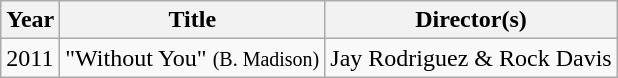<table class="wikitable">
<tr>
<th>Year</th>
<th>Title</th>
<th>Director(s)</th>
</tr>
<tr>
<td>2011</td>
<td>"Without You" <small>(B. Madison)</small></td>
<td>Jay Rodriguez & Rock Davis</td>
</tr>
</table>
